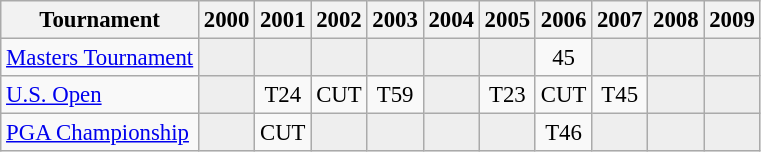<table class="wikitable" style="font-size:95%;text-align:center;">
<tr>
<th>Tournament</th>
<th>2000</th>
<th>2001</th>
<th>2002</th>
<th>2003</th>
<th>2004</th>
<th>2005</th>
<th>2006</th>
<th>2007</th>
<th>2008</th>
<th>2009</th>
</tr>
<tr>
<td align=left><a href='#'>Masters Tournament</a></td>
<td style="background:#eeeeee;"></td>
<td style="background:#eeeeee;"></td>
<td style="background:#eeeeee;"></td>
<td style="background:#eeeeee;"></td>
<td style="background:#eeeeee;"></td>
<td style="background:#eeeeee;"></td>
<td>45</td>
<td style="background:#eeeeee;"></td>
<td style="background:#eeeeee;"></td>
<td style="background:#eeeeee;"></td>
</tr>
<tr>
<td align=left><a href='#'>U.S. Open</a></td>
<td style="background:#eeeeee;"></td>
<td>T24</td>
<td>CUT</td>
<td>T59</td>
<td style="background:#eeeeee;"></td>
<td>T23</td>
<td>CUT</td>
<td>T45</td>
<td style="background:#eeeeee;"></td>
<td style="background:#eeeeee;"></td>
</tr>
<tr>
<td align=left><a href='#'>PGA Championship</a></td>
<td style="background:#eeeeee;"></td>
<td>CUT</td>
<td style="background:#eeeeee;"></td>
<td style="background:#eeeeee;"></td>
<td style="background:#eeeeee;"></td>
<td style="background:#eeeeee;"></td>
<td>T46</td>
<td style="background:#eeeeee;"></td>
<td style="background:#eeeeee;"></td>
<td style="background:#eeeeee;"></td>
</tr>
</table>
